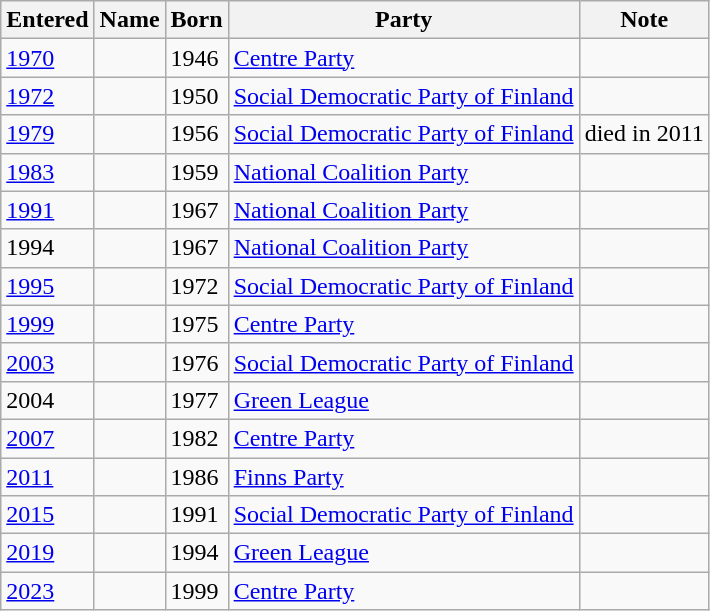<table class="sortable wikitable">
<tr>
<th>Entered</th>
<th>Name</th>
<th>Born</th>
<th>Party</th>
<th>Note</th>
</tr>
<tr>
<td><a href='#'>1970</a></td>
<td></td>
<td>1946</td>
<td><a href='#'>Centre Party</a></td>
<td></td>
</tr>
<tr>
<td><a href='#'>1972</a></td>
<td></td>
<td>1950</td>
<td><a href='#'>Social Democratic Party of Finland</a></td>
<td></td>
</tr>
<tr>
<td><a href='#'>1979</a></td>
<td></td>
<td>1956</td>
<td><a href='#'>Social Democratic Party of Finland</a></td>
<td>died in 2011</td>
</tr>
<tr>
<td><a href='#'>1983</a></td>
<td></td>
<td>1959</td>
<td><a href='#'>National Coalition Party</a></td>
<td></td>
</tr>
<tr>
<td><a href='#'>1991</a></td>
<td></td>
<td>1967</td>
<td><a href='#'>National Coalition Party</a></td>
<td></td>
</tr>
<tr>
<td>1994</td>
<td></td>
<td>1967</td>
<td><a href='#'>National Coalition Party</a></td>
<td></td>
</tr>
<tr>
<td><a href='#'>1995</a></td>
<td></td>
<td>1972</td>
<td><a href='#'>Social Democratic Party of Finland</a></td>
<td></td>
</tr>
<tr>
<td><a href='#'>1999</a></td>
<td></td>
<td>1975</td>
<td><a href='#'>Centre Party</a></td>
<td></td>
</tr>
<tr>
<td><a href='#'>2003</a></td>
<td></td>
<td>1976</td>
<td><a href='#'>Social Democratic Party of Finland</a></td>
<td></td>
</tr>
<tr>
<td>2004</td>
<td></td>
<td>1977</td>
<td><a href='#'>Green League</a></td>
<td></td>
</tr>
<tr>
<td><a href='#'>2007</a></td>
<td></td>
<td>1982</td>
<td><a href='#'>Centre Party</a></td>
<td></td>
</tr>
<tr>
<td><a href='#'>2011</a></td>
<td></td>
<td>1986</td>
<td><a href='#'>Finns Party</a></td>
<td></td>
</tr>
<tr>
<td><a href='#'>2015</a></td>
<td></td>
<td>1991</td>
<td><a href='#'>Social Democratic Party of Finland</a></td>
<td></td>
</tr>
<tr>
<td><a href='#'>2019</a></td>
<td></td>
<td>1994</td>
<td><a href='#'>Green League</a></td>
<td></td>
</tr>
<tr>
<td><a href='#'>2023</a></td>
<td></td>
<td>1999</td>
<td><a href='#'>Centre Party</a></td>
<td></td>
</tr>
</table>
